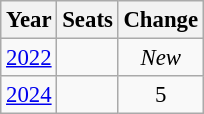<table class="wikitable" style="font-size:95%;text-align:center;">
<tr>
<th>Year</th>
<th>Seats</th>
<th>Change</th>
</tr>
<tr>
<td><a href='#'>2022</a></td>
<td></td>
<td><em>New</em></td>
</tr>
<tr>
<td><a href='#'>2024</a></td>
<td></td>
<td> 5</td>
</tr>
</table>
